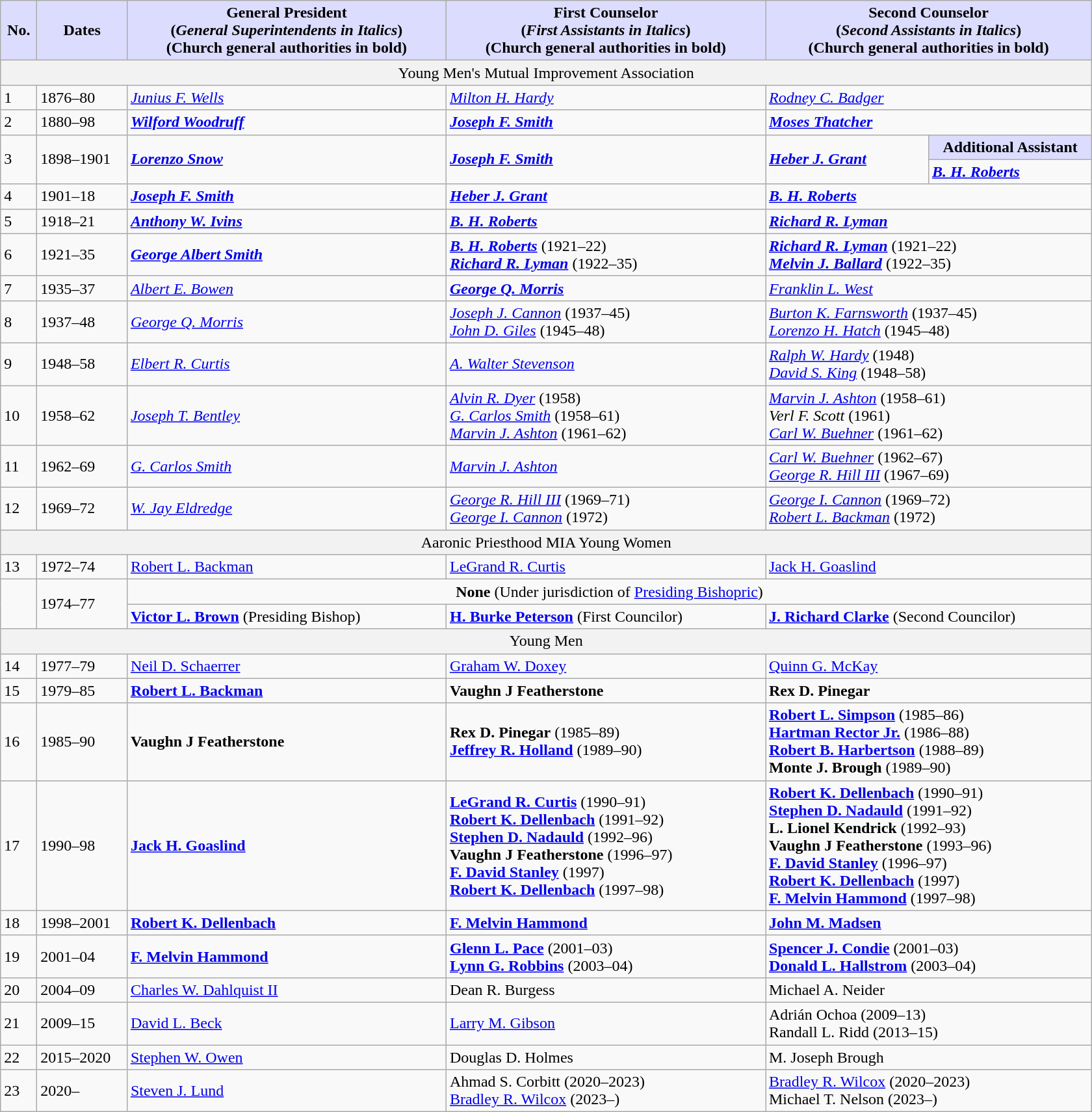<table class=wikitable>
<tr>
<th style="background:#DCDCFF;" width="30px">No.</th>
<th style="background:#DCDCFF;" width="85px">Dates</th>
<th style="background:#DCDCFF;" width="320px">General President<br>(<em>General Superintendents in Italics</em>)<br>(<strong>Church general authorities in bold</strong>)</th>
<th style="background:#DCDCFF;" width="320px">First Counselor<br>(<em>First Assistants in Italics</em>)<br>(<strong>Church general authorities in bold</strong>)</th>
<th style="background:#DCDCFF;" colspan="2" width="320px">Second Counselor<br>(<em>Second Assistants in Italics</em>)<br>(<strong>Church general authorities in bold</strong>)</th>
</tr>
<tr>
<td style="background:#f2f2f2; text-align:center;" colspan="6">Young Men's Mutual Improvement Association</td>
</tr>
<tr>
<td>1</td>
<td>1876–80</td>
<td><em><a href='#'>Junius F. Wells</a></em></td>
<td><em><a href='#'>Milton H. Hardy</a></em></td>
<td colspan="2"><em><a href='#'>Rodney C. Badger</a></em></td>
</tr>
<tr>
<td>2</td>
<td>1880–98</td>
<td><strong><em><a href='#'>Wilford Woodruff</a></em></strong></td>
<td><strong><em><a href='#'>Joseph F. Smith</a></em></strong></td>
<td colspan="2"><strong><em><a href='#'>Moses Thatcher</a></em></strong></td>
</tr>
<tr>
<td rowspan =2>3</td>
<td rowspan =2>1898–1901</td>
<td rowspan =2><strong><em><a href='#'>Lorenzo Snow</a></em></strong></td>
<td rowspan =2><strong><em><a href='#'>Joseph F. Smith</a></em></strong></td>
<td rowspan =2 width="160px"><strong><em><a href='#'>Heber J. Grant</a></em></strong></td>
<td style="background:#DCDCFF; text-align:center;"><strong>Additional Assistant</strong></td>
</tr>
<tr>
<td width="160px"><strong><em><a href='#'>B. H. Roberts</a></em></strong></td>
</tr>
<tr>
<td>4</td>
<td>1901–18</td>
<td><strong><em><a href='#'>Joseph F. Smith</a></em></strong></td>
<td><strong><em><a href='#'>Heber J. Grant</a></em></strong></td>
<td colspan="2"><strong><em><a href='#'>B. H. Roberts</a></em></strong></td>
</tr>
<tr>
<td>5</td>
<td>1918–21</td>
<td><strong><em><a href='#'>Anthony W. Ivins</a></em></strong></td>
<td><strong><em><a href='#'>B. H. Roberts</a></em></strong></td>
<td colspan="2"><strong><em><a href='#'>Richard R. Lyman</a></em></strong></td>
</tr>
<tr>
<td>6</td>
<td>1921–35</td>
<td><strong><em><a href='#'>George Albert Smith</a></em></strong></td>
<td><strong><em><a href='#'>B. H. Roberts</a></em></strong> (1921–22)<br><strong><em><a href='#'>Richard R. Lyman</a></em></strong> (1922–35)</td>
<td colspan="2"><strong><em><a href='#'>Richard R. Lyman</a></em></strong> (1921–22)<br><strong><em><a href='#'>Melvin J. Ballard</a></em></strong> (1922–35)</td>
</tr>
<tr>
<td>7</td>
<td>1935–37</td>
<td><em><a href='#'>Albert E. Bowen</a></em></td>
<td><strong><em><a href='#'>George Q. Morris</a></em></strong></td>
<td colspan="2"><em><a href='#'>Franklin L. West</a></em></td>
</tr>
<tr>
<td>8</td>
<td>1937–48</td>
<td><em><a href='#'>George Q. Morris</a></em></td>
<td><em><a href='#'>Joseph J. Cannon</a></em> (1937–45)<br><em><a href='#'>John D. Giles</a></em> (1945–48)</td>
<td colspan="2"><em><a href='#'>Burton K. Farnsworth</a></em> (1937–45)<br><em><a href='#'>Lorenzo H. Hatch</a></em> (1945–48)</td>
</tr>
<tr>
<td>9</td>
<td>1948–58</td>
<td><em><a href='#'>Elbert R. Curtis</a></em></td>
<td><em><a href='#'>A. Walter Stevenson</a></em></td>
<td colspan="2"><em><a href='#'>Ralph W. Hardy</a></em> (1948)<br><em><a href='#'>David S. King</a></em> (1948–58)</td>
</tr>
<tr>
<td>10</td>
<td>1958–62</td>
<td><em><a href='#'>Joseph T. Bentley</a></em></td>
<td><em><a href='#'>Alvin R. Dyer</a></em> (1958)<br><em><a href='#'>G. Carlos Smith</a></em> (1958–61)<br><em><a href='#'>Marvin J. Ashton</a></em> (1961–62)</td>
<td colspan="2"><em><a href='#'>Marvin J. Ashton</a></em> (1958–61)<br><em>Verl F. Scott</em> (1961)<br><em><a href='#'>Carl W. Buehner</a></em> (1961–62)</td>
</tr>
<tr>
<td>11</td>
<td>1962–69</td>
<td><em><a href='#'>G. Carlos Smith</a></em></td>
<td><em><a href='#'>Marvin J. Ashton</a></em></td>
<td colspan="2"><em><a href='#'>Carl W. Buehner</a></em> (1962–67)<br><em><a href='#'>George R. Hill III</a></em> (1967–69)</td>
</tr>
<tr>
<td>12</td>
<td>1969–72</td>
<td><em><a href='#'>W. Jay Eldredge</a></em></td>
<td><em><a href='#'>George R. Hill III</a></em> (1969–71)<br><em><a href='#'>George I. Cannon</a></em> (1972)</td>
<td colspan="2"><em><a href='#'>George I. Cannon</a></em> (1969–72)<br><em><a href='#'>Robert L. Backman</a></em> (1972)</td>
</tr>
<tr>
<td style="background:#f2f2f2; text-align:center;" colspan="6">Aaronic Priesthood MIA Young Women</td>
</tr>
<tr>
<td>13</td>
<td>1972–74</td>
<td><a href='#'>Robert L. Backman</a></td>
<td><a href='#'>LeGrand R. Curtis</a></td>
<td colspan="2"><a href='#'>Jack H. Goaslind</a></td>
</tr>
<tr>
<td rowspan=2></td>
<td rowspan=2>1974–77</td>
<td colspan = 4 style="text-align:center;"><strong>None</strong> (Under jurisdiction of <a href='#'>Presiding Bishopric</a>)</td>
</tr>
<tr>
<td><strong><a href='#'>Victor L. Brown</a></strong> (Presiding Bishop)</td>
<td><strong><a href='#'>H. Burke Peterson</a></strong> (First Councilor)</td>
<td colspan="2"><strong><a href='#'>J. Richard Clarke</a></strong> (Second Councilor)</td>
</tr>
<tr>
<td style="background:#f2f2f2; text-align:center;" colspan="6">Young Men</td>
</tr>
<tr>
<td>14</td>
<td>1977–79</td>
<td><a href='#'>Neil D. Schaerrer</a></td>
<td><a href='#'>Graham W. Doxey</a></td>
<td colspan="2"><a href='#'>Quinn G. McKay</a></td>
</tr>
<tr>
<td>15</td>
<td>1979–85</td>
<td><strong><a href='#'>Robert L. Backman</a></strong></td>
<td><strong>Vaughn J Featherstone</strong></td>
<td colspan="2"><strong>Rex D. Pinegar</strong></td>
</tr>
<tr>
<td>16</td>
<td>1985–90</td>
<td><strong>Vaughn J Featherstone</strong></td>
<td><strong>Rex D. Pinegar</strong> (1985–89)<br><strong><a href='#'>Jeffrey R. Holland</a></strong> (1989–90)</td>
<td colspan="2"><strong><a href='#'>Robert L. Simpson</a></strong> (1985–86)<br><strong><a href='#'>Hartman Rector Jr.</a></strong> (1986–88)<br><strong><a href='#'>Robert B. Harbertson</a></strong> (1988–89)<br><strong>Monte J. Brough</strong> (1989–90)</td>
</tr>
<tr>
<td>17</td>
<td>1990–98</td>
<td><strong><a href='#'>Jack H. Goaslind</a></strong></td>
<td><strong><a href='#'>LeGrand R. Curtis</a></strong> (1990–91)<br><strong><a href='#'>Robert K. Dellenbach</a></strong> (1991–92)<br><strong><a href='#'>Stephen D. Nadauld</a></strong> (1992–96)<br><strong>Vaughn J Featherstone</strong> (1996–97)<br><strong><a href='#'>F. David Stanley</a></strong> (1997)<br><strong><a href='#'>Robert K. Dellenbach</a></strong> (1997–98)</td>
<td colspan="2"><strong><a href='#'>Robert K. Dellenbach</a></strong> (1990–91)<br><strong><a href='#'>Stephen D. Nadauld</a></strong> (1991–92)<br><strong>L. Lionel Kendrick</strong> (1992–93)<br><strong>Vaughn J Featherstone</strong> (1993–96)<br><strong><a href='#'>F. David Stanley</a></strong> (1996–97)<br><strong><a href='#'>Robert K. Dellenbach</a></strong> (1997)<br><strong><a href='#'>F. Melvin Hammond</a></strong> (1997–98)</td>
</tr>
<tr>
<td>18</td>
<td>1998–2001</td>
<td><strong><a href='#'>Robert K. Dellenbach</a></strong></td>
<td><strong><a href='#'>F. Melvin Hammond</a></strong></td>
<td colspan="2"><strong><a href='#'>John M. Madsen</a></strong></td>
</tr>
<tr>
<td>19</td>
<td>2001–04</td>
<td><strong><a href='#'>F. Melvin Hammond</a></strong></td>
<td><strong><a href='#'>Glenn L. Pace</a></strong> (2001–03)<br><strong><a href='#'>Lynn G. Robbins</a></strong> (2003–04)</td>
<td colspan="2"><strong><a href='#'>Spencer J. Condie</a></strong> (2001–03)<br><strong><a href='#'>Donald L. Hallstrom</a></strong> (2003–04)</td>
</tr>
<tr>
<td>20</td>
<td>2004–09</td>
<td><a href='#'>Charles W. Dahlquist II</a></td>
<td>Dean R. Burgess</td>
<td colspan="2">Michael A. Neider</td>
</tr>
<tr>
<td>21</td>
<td>2009–15</td>
<td><a href='#'>David L. Beck</a></td>
<td><a href='#'>Larry M. Gibson</a></td>
<td colspan="2">Adrián Ochoa (2009–13)<br>Randall L. Ridd (2013–15)</td>
</tr>
<tr>
<td>22</td>
<td>2015–2020</td>
<td><a href='#'>Stephen W. Owen</a></td>
<td>Douglas D. Holmes</td>
<td colspan="2">M. Joseph Brough</td>
</tr>
<tr>
<td>23</td>
<td>2020–</td>
<td><a href='#'>Steven J. Lund</a></td>
<td>Ahmad S. Corbitt (2020–2023)<br><a href='#'>Bradley R. Wilcox</a> (2023–)</td>
<td colspan="2"><a href='#'>Bradley R. Wilcox</a> (2020–2023)<br>Michael T. Nelson (2023–)</td>
</tr>
</table>
